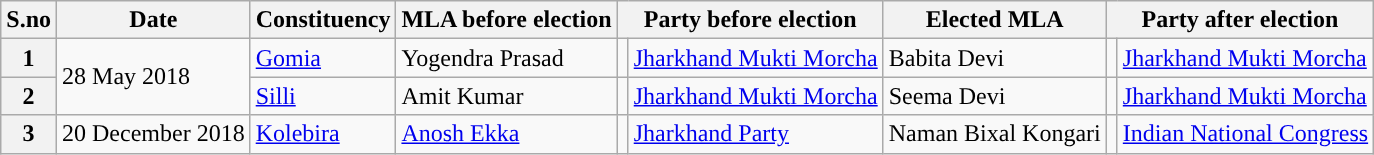<table class="wikitable sortable">
<tr>
<th>S.no</th>
<th>Date</th>
<th>Constituency</th>
<th>MLA before election</th>
<th colspan="2">Party before election</th>
<th>Elected MLA</th>
<th colspan="2">Party after election</th>
</tr>
<tr>
<th>1</th>
<td Rowspan=2>28 May 2018</td>
<td><a href='#'>Gomia</a></td>
<td>Yogendra Prasad</td>
<td></td>
<td><a href='#'>Jharkhand Mukti Morcha</a></td>
<td>Babita Devi</td>
<td></td>
<td><a href='#'>Jharkhand Mukti Morcha</a></td>
</tr>
<tr>
<th>2</th>
<td><a href='#'>Silli</a></td>
<td>Amit Kumar</td>
<td></td>
<td><a href='#'>Jharkhand Mukti Morcha</a></td>
<td>Seema Devi</td>
<td></td>
<td><a href='#'>Jharkhand Mukti Morcha</a></td>
</tr>
<tr>
<th>3</th>
<td>20 December 2018</td>
<td><a href='#'>Kolebira</a></td>
<td><a href='#'>Anosh Ekka</a></td>
<td></td>
<td><a href='#'>Jharkhand Party</a></td>
<td>Naman Bixal Kongari</td>
<td></td>
<td><a href='#'>Indian National Congress</a></td>
</tr>
</table>
